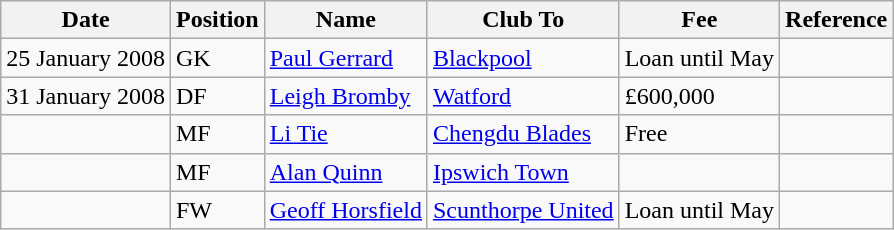<table class="wikitable">
<tr>
<th>Date</th>
<th>Position</th>
<th>Name</th>
<th>Club To</th>
<th>Fee</th>
<th>Reference</th>
</tr>
<tr>
<td>25 January 2008</td>
<td>GK</td>
<td><a href='#'>Paul Gerrard</a></td>
<td><a href='#'>Blackpool</a></td>
<td>Loan until May</td>
<td></td>
</tr>
<tr>
<td>31 January 2008</td>
<td>DF</td>
<td><a href='#'>Leigh Bromby</a></td>
<td><a href='#'>Watford</a></td>
<td>£600,000</td>
<td></td>
</tr>
<tr>
<td></td>
<td>MF</td>
<td><a href='#'>Li Tie</a></td>
<td><a href='#'>Chengdu Blades</a></td>
<td>Free</td>
<td></td>
</tr>
<tr>
<td></td>
<td>MF</td>
<td><a href='#'>Alan Quinn</a></td>
<td><a href='#'>Ipswich Town</a></td>
<td></td>
<td></td>
</tr>
<tr>
<td></td>
<td>FW</td>
<td><a href='#'>Geoff Horsfield</a></td>
<td><a href='#'>Scunthorpe United</a></td>
<td>Loan until May</td>
<td></td>
</tr>
</table>
